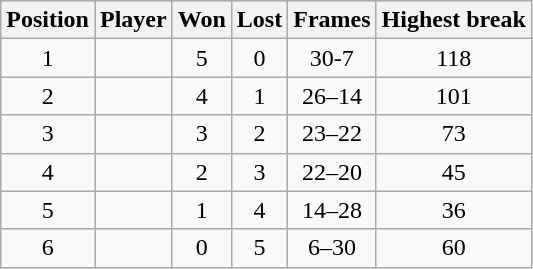<table class="wikitable" style="; text-align:center">
<tr>
<th>Position</th>
<th>Player</th>
<th>Won</th>
<th>Lost</th>
<th>Frames</th>
<th>Highest break</th>
</tr>
<tr>
<td>1</td>
<td align="left"></td>
<td>5</td>
<td>0</td>
<td>30-7</td>
<td>118</td>
</tr>
<tr>
<td>2</td>
<td align="left"></td>
<td>4</td>
<td>1</td>
<td>26–14</td>
<td>101</td>
</tr>
<tr>
<td>3</td>
<td align="left"></td>
<td>3</td>
<td>2</td>
<td>23–22</td>
<td>73</td>
</tr>
<tr>
<td>4</td>
<td align="left"></td>
<td>2</td>
<td>3</td>
<td>22–20</td>
<td>45</td>
</tr>
<tr>
<td>5</td>
<td align="left"></td>
<td>1</td>
<td>4</td>
<td>14–28</td>
<td>36</td>
</tr>
<tr>
<td>6</td>
<td align="left"></td>
<td>0</td>
<td>5</td>
<td>6–30</td>
<td>60</td>
</tr>
</table>
